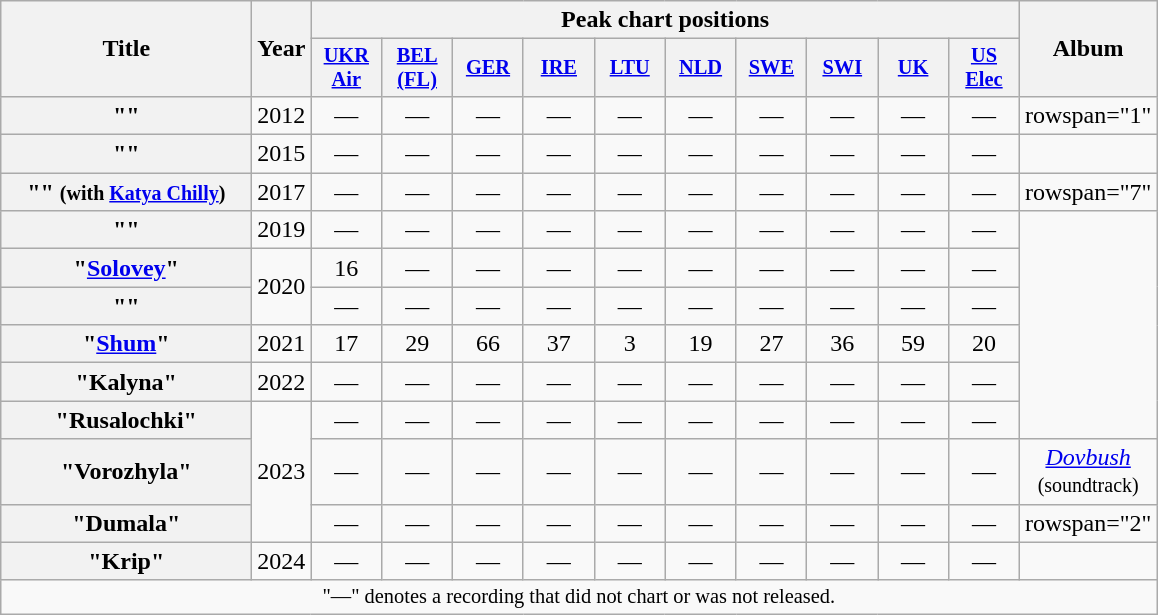<table class="wikitable plainrowheaders" style="text-align:center;">
<tr>
<th scope="col" rowspan="2" style="width:10em;">Title</th>
<th scope="col" rowspan="2" style="width:1em;">Year</th>
<th scope="col" colspan="10">Peak chart positions</th>
<th scope="col" rowspan="2">Album</th>
</tr>
<tr>
<th scope="col" style="width:3em;font-size:85%"><a href='#'>UKR<br>Air</a><br></th>
<th scope="col" style="width:3em;font-size:85%"><a href='#'>BEL<br>(FL)</a><br></th>
<th style="width:3em;font-size:85%"><a href='#'>GER</a><br></th>
<th scope="col" style="width:3em;font-size:85%"><a href='#'>IRE</a><br></th>
<th scope="col" style="width:3em;font-size:85%"><a href='#'>LTU</a><br></th>
<th scope="col" style="width:3em;font-size:85%"><a href='#'>NLD</a><br></th>
<th scope="col" style="width:3em;font-size:85%"><a href='#'>SWE</a><br></th>
<th scope="col" style="width:3em;font-size:85%"><a href='#'>SWI</a><br></th>
<th scope="col" style="width:3em;font-size:85%"><a href='#'>UK</a><br></th>
<th scope="col" style="width:3em;font-size:85%"><a href='#'>US Elec</a><br> </th>
</tr>
<tr>
<th scope="row">""</th>
<td>2012</td>
<td>—</td>
<td>—</td>
<td>—</td>
<td>—</td>
<td>—</td>
<td>—</td>
<td>—</td>
<td>—</td>
<td>—</td>
<td>—</td>
<td>rowspan="1" </td>
</tr>
<tr>
<th scope="row">""</th>
<td>2015</td>
<td>—</td>
<td>—</td>
<td>—</td>
<td>—</td>
<td>—</td>
<td>—</td>
<td>—</td>
<td>—</td>
<td>—</td>
<td>—</td>
<td><em></em></td>
</tr>
<tr>
<th scope="row">"" <small>(with <a href='#'>Katya Chilly</a>)</small></th>
<td>2017</td>
<td>—</td>
<td>—</td>
<td>—</td>
<td>—</td>
<td>—</td>
<td>—</td>
<td>—</td>
<td>—</td>
<td>—</td>
<td>—</td>
<td>rowspan="7" </td>
</tr>
<tr>
<th scope="row">""</th>
<td>2019</td>
<td>—</td>
<td>—</td>
<td>—</td>
<td>—</td>
<td>—</td>
<td>—</td>
<td>—</td>
<td>—</td>
<td>—</td>
<td>—</td>
</tr>
<tr>
<th scope="row">"<a href='#'>Solovey</a>"</th>
<td rowspan="2">2020</td>
<td>16</td>
<td>—</td>
<td>—</td>
<td>—</td>
<td>—</td>
<td>—</td>
<td>—</td>
<td>—</td>
<td>—</td>
<td>—</td>
</tr>
<tr>
<th scope="row">""</th>
<td>—</td>
<td>—</td>
<td>—</td>
<td>—</td>
<td>—</td>
<td>—</td>
<td>—</td>
<td>—</td>
<td>—</td>
<td>—</td>
</tr>
<tr>
<th scope="row">"<a href='#'>Shum</a>"</th>
<td>2021</td>
<td>17</td>
<td>29</td>
<td>66</td>
<td>37<br></td>
<td>3</td>
<td>19</td>
<td>27</td>
<td>36</td>
<td>59</td>
<td>20</td>
</tr>
<tr>
<th scope="row">"Kalyna"</th>
<td>2022</td>
<td>—</td>
<td>—</td>
<td>—</td>
<td>—</td>
<td>—</td>
<td>—</td>
<td>—</td>
<td>—</td>
<td>—</td>
<td>—</td>
</tr>
<tr>
<th scope="row">"Rusalochki"</th>
<td rowspan="3">2023</td>
<td>—</td>
<td>—</td>
<td>—</td>
<td>—</td>
<td>—</td>
<td>—</td>
<td>—</td>
<td>—</td>
<td>—</td>
<td>—</td>
</tr>
<tr>
<th scope="row">"Vorozhyla"</th>
<td>—</td>
<td>—</td>
<td>—</td>
<td>—</td>
<td>—</td>
<td>—</td>
<td>—</td>
<td>—</td>
<td>—</td>
<td>—</td>
<td><em><a href='#'>Dovbush</a></em><br><small>(soundtrack)</small></td>
</tr>
<tr>
<th scope="row">"Dumala"</th>
<td>—</td>
<td>—</td>
<td>—</td>
<td>—</td>
<td>—</td>
<td>—</td>
<td>—</td>
<td>—</td>
<td>—</td>
<td>—</td>
<td>rowspan="2" </td>
</tr>
<tr>
<th scope="row">"Krip"</th>
<td>2024</td>
<td>—</td>
<td>—</td>
<td>—</td>
<td>—</td>
<td>—</td>
<td>—</td>
<td>—</td>
<td>—</td>
<td>—</td>
<td>—</td>
</tr>
<tr>
<td colspan="13" style="font-size:85%;">"—" denotes a recording that did not chart or was not released.</td>
</tr>
</table>
